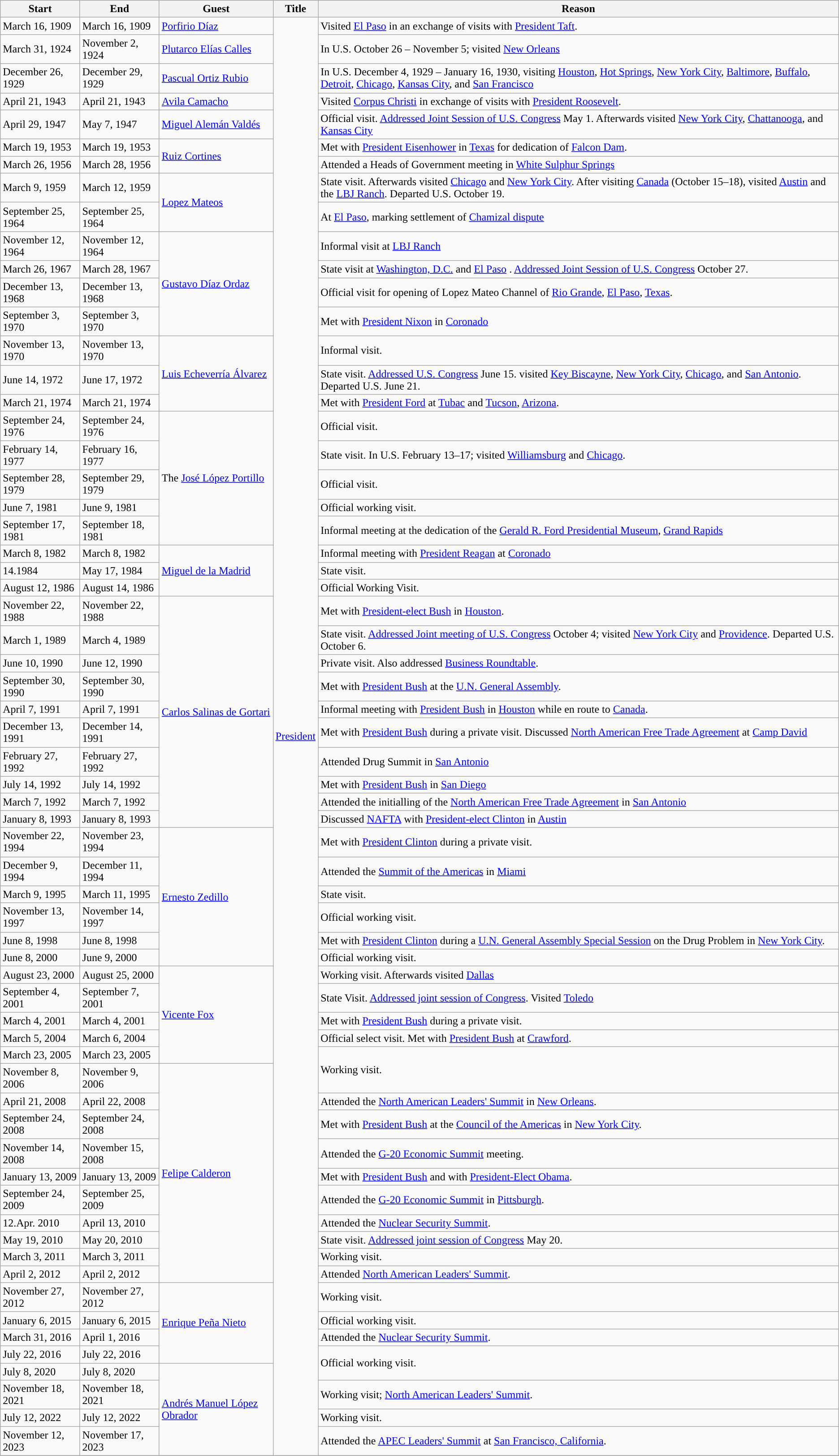<table class="wikitable sortable">
<tr>
<th>Start</th>
<th>End</th>
<th>Guest</th>
<th>Title</th>
<th>Reason</th>
</tr>
<tr>
<td>March 16, 1909</td>
<td>March 16, 1909</td>
<td><a href='#'>Porfirio Díaz</a></td>
<td rowspan=63><a href='#'>President</a></td>
<td>Visited <a href='#'>El Paso</a> in an exchange of visits with <a href='#'>President Taft</a>.</td>
</tr>
<tr>
<td>March 31, 1924</td>
<td>November 2, 1924</td>
<td><a href='#'>Plutarco Elías Calles</a></td>
<td>In U.S. October 26 – November 5; visited <a href='#'>New Orleans</a></td>
</tr>
<tr>
<td>December 26, 1929</td>
<td>December 29, 1929</td>
<td><a href='#'>Pascual Ortiz Rubio</a></td>
<td>In U.S. December 4, 1929 – January 16, 1930, visiting <a href='#'>Houston</a>, <a href='#'>Hot Springs</a>, <a href='#'>New York City</a>, <a href='#'>Baltimore</a>, <a href='#'>Buffalo</a>, <a href='#'>Detroit</a>, <a href='#'>Chicago</a>, <a href='#'>Kansas City</a>, and <a href='#'>San Francisco</a></td>
</tr>
<tr>
<td>April 21, 1943</td>
<td>April 21, 1943</td>
<td><a href='#'>Avila Camacho</a></td>
<td>Visited <a href='#'>Corpus Christi</a> in exchange of visits with <a href='#'>President Roosevelt</a>.</td>
</tr>
<tr>
<td>April 29, 1947</td>
<td>May 7, 1947</td>
<td><a href='#'>Miguel Alemán Valdés</a></td>
<td>Official visit. <a href='#'>Addressed Joint Session of U.S. Congress</a> May 1. Afterwards visited <a href='#'>New York City</a>, <a href='#'>Chattanooga</a>, and <a href='#'>Kansas City</a></td>
</tr>
<tr>
<td>March 19, 1953</td>
<td>March 19, 1953</td>
<td rowspan=2><a href='#'>Ruiz Cortines</a></td>
<td>Met with <a href='#'>President Eisenhower</a> in <a href='#'>Texas</a> for dedication of <a href='#'>Falcon Dam</a>.</td>
</tr>
<tr>
<td>March 26, 1956</td>
<td>March 28, 1956</td>
<td>Attended a Heads of Government meeting in <a href='#'>White Sulphur Springs</a></td>
</tr>
<tr>
<td>March 9, 1959</td>
<td>March 12, 1959</td>
<td rowspan=2><a href='#'>Lopez Mateos</a></td>
<td>State visit. Afterwards visited <a href='#'>Chicago</a> and <a href='#'>New York City</a>. After visiting <a href='#'>Canada</a> (October 15–18), visited <a href='#'>Austin</a> and the <a href='#'>LBJ Ranch</a>. Departed U.S. October 19.</td>
</tr>
<tr>
<td>September 25, 1964</td>
<td>September 25, 1964</td>
<td>At <a href='#'>El Paso</a>, marking settlement of <a href='#'>Chamizal dispute</a></td>
</tr>
<tr>
<td>November 12, 1964</td>
<td>November 12, 1964</td>
<td rowspan=4><a href='#'>Gustavo Díaz Ordaz</a></td>
<td>Informal visit at <a href='#'>LBJ Ranch</a></td>
</tr>
<tr>
<td>March 26, 1967</td>
<td>March 28, 1967</td>
<td>State visit at <a href='#'>Washington, D.C.</a> and <a href='#'>El Paso</a> . <a href='#'>Addressed Joint Session of U.S. Congress</a> October 27.</td>
</tr>
<tr>
<td>December 13, 1968</td>
<td>December 13, 1968</td>
<td>Official visit for opening of Lopez Mateo Channel of <a href='#'>Rio Grande</a>, <a href='#'>El Paso</a>, <a href='#'>Texas</a>.</td>
</tr>
<tr>
<td>September 3, 1970</td>
<td>September 3, 1970</td>
<td>Met with <a href='#'>President Nixon</a> in <a href='#'>Coronado</a></td>
</tr>
<tr>
<td>November 13, 1970</td>
<td>November 13, 1970</td>
<td rowspan=3><a href='#'>Luis Echeverría Álvarez</a></td>
<td>Informal visit.</td>
</tr>
<tr>
<td>June 14, 1972</td>
<td>June 17, 1972</td>
<td>State visit. <a href='#'>Addressed U.S. Congress</a> June 15. visited <a href='#'>Key Biscayne</a>, <a href='#'>New York City</a>, <a href='#'>Chicago</a>, and <a href='#'>San Antonio</a>. Departed U.S. June 21.</td>
</tr>
<tr>
<td>March 21, 1974</td>
<td>March 21, 1974</td>
<td>Met with <a href='#'>President Ford</a> at <a href='#'>Tubac</a> and <a href='#'>Tucson</a>, <a href='#'>Arizona</a>.</td>
</tr>
<tr>
<td>September 24, 1976</td>
<td>September 24, 1976</td>
<td rowspan=5>The <a href='#'>José López Portillo</a></td>
<td>Official visit.</td>
</tr>
<tr>
<td>February 14, 1977</td>
<td>February 16, 1977</td>
<td>State visit. In U.S. February 13–17; visited <a href='#'>Williamsburg</a> and <a href='#'>Chicago</a>.</td>
</tr>
<tr>
<td>September 28, 1979</td>
<td>September 29, 1979</td>
<td>Official visit.</td>
</tr>
<tr>
<td>June 7, 1981</td>
<td>June 9, 1981</td>
<td>Official working visit.</td>
</tr>
<tr>
<td>September 17, 1981</td>
<td>September 18, 1981</td>
<td>Informal meeting at the dedication of the <a href='#'>Gerald R. Ford Presidential Museum</a>, <a href='#'>Grand Rapids</a></td>
</tr>
<tr>
<td>March 8, 1982</td>
<td>March 8, 1982</td>
<td rowspan=3><a href='#'>Miguel de la Madrid</a></td>
<td>Informal meeting with <a href='#'>President Reagan</a> at <a href='#'>Coronado</a></td>
</tr>
<tr>
<td>14.1984</td>
<td>May 17, 1984</td>
<td>State visit.</td>
</tr>
<tr>
<td>August 12, 1986</td>
<td>August 14, 1986</td>
<td>Official Working Visit.</td>
</tr>
<tr>
<td>November 22, 1988</td>
<td>November 22, 1988</td>
<td rowspan=10><a href='#'>Carlos Salinas de Gortari</a></td>
<td>Met with <a href='#'>President-elect Bush</a> in <a href='#'>Houston</a>.</td>
</tr>
<tr>
<td>March 1, 1989</td>
<td>March 4, 1989</td>
<td>State visit. <a href='#'>Addressed Joint meeting of U.S. Congress</a> October 4; visited <a href='#'>New York City</a> and <a href='#'>Providence</a>. Departed U.S. October 6.</td>
</tr>
<tr>
<td>June 10, 1990</td>
<td>June 12, 1990</td>
<td>Private visit. Also addressed <a href='#'>Business Roundtable</a>.</td>
</tr>
<tr>
<td>September 30, 1990</td>
<td>September 30, 1990</td>
<td>Met with <a href='#'>President Bush</a> at the <a href='#'>U.N. General Assembly</a>.</td>
</tr>
<tr>
<td>April 7, 1991</td>
<td>April 7, 1991</td>
<td>Informal meeting with <a href='#'>President Bush</a> in <a href='#'>Houston</a> while en route to <a href='#'>Canada</a>.</td>
</tr>
<tr>
<td>December 13, 1991</td>
<td>December 14, 1991</td>
<td>Met with <a href='#'>President Bush</a> during a private visit. Discussed <a href='#'>North American Free Trade Agreement</a> at <a href='#'>Camp David</a></td>
</tr>
<tr>
<td>February 27, 1992</td>
<td>February 27, 1992</td>
<td>Attended Drug Summit in <a href='#'>San Antonio</a></td>
</tr>
<tr>
<td>July 14, 1992</td>
<td>July 14, 1992</td>
<td>Met with <a href='#'>President Bush</a> in <a href='#'>San Diego</a></td>
</tr>
<tr>
<td>March 7, 1992</td>
<td>March 7, 1992</td>
<td>Attended the initialling of the <a href='#'>North American Free Trade Agreement</a> in <a href='#'>San Antonio</a></td>
</tr>
<tr>
<td>January 8, 1993</td>
<td>January 8, 1993</td>
<td>Discussed <a href='#'>NAFTA</a> with <a href='#'>President-elect Clinton</a> in <a href='#'>Austin</a></td>
</tr>
<tr>
<td>November 22, 1994</td>
<td>November 23, 1994</td>
<td rowspan=6><a href='#'>Ernesto Zedillo</a></td>
<td>Met with <a href='#'>President Clinton</a> during a private visit.</td>
</tr>
<tr>
<td>December 9, 1994</td>
<td>December 11, 1994</td>
<td>Attended the <a href='#'>Summit of the Americas</a> in <a href='#'>Miami</a></td>
</tr>
<tr>
<td>March 9, 1995</td>
<td>March 11, 1995</td>
<td>State visit.</td>
</tr>
<tr>
<td>November 13, 1997</td>
<td>November 14, 1997</td>
<td>Official working visit.</td>
</tr>
<tr>
<td>June 8, 1998</td>
<td>June 8, 1998</td>
<td>Met with <a href='#'>President Clinton</a> during a <a href='#'>U.N. General Assembly Special Session</a> on the Drug Problem in <a href='#'>New York City</a>.</td>
</tr>
<tr>
<td>June 8, 2000</td>
<td>June 9, 2000</td>
<td>Official working visit.</td>
</tr>
<tr>
<td>August 23, 2000</td>
<td>August 25, 2000</td>
<td rowspan=5><a href='#'>Vicente Fox</a></td>
<td>Working visit. Afterwards visited <a href='#'>Dallas</a></td>
</tr>
<tr>
<td>September 4, 2001</td>
<td>September 7, 2001</td>
<td>State Visit. <a href='#'>Addressed joint session of Congress</a>. Visited <a href='#'>Toledo</a></td>
</tr>
<tr>
<td>March 4, 2001</td>
<td>March 4, 2001</td>
<td>Met with <a href='#'>President Bush</a> during a private visit.</td>
</tr>
<tr>
<td>March 5, 2004</td>
<td>March 6, 2004</td>
<td>Official select visit. Met with <a href='#'>President Bush</a> at <a href='#'>Crawford</a>.</td>
</tr>
<tr>
<td>March 23, 2005</td>
<td>March 23, 2005</td>
<td rowspan=2>Working visit.</td>
</tr>
<tr>
<td>November 8, 2006</td>
<td>November 9, 2006</td>
<td rowspan=10><a href='#'>Felipe Calderon</a></td>
</tr>
<tr>
<td>April 21, 2008</td>
<td>April 22, 2008</td>
<td>Attended the <a href='#'>North American Leaders' Summit</a> in <a href='#'>New Orleans</a>.</td>
</tr>
<tr>
<td>September 24, 2008</td>
<td>September 24, 2008</td>
<td>Met with <a href='#'>President Bush</a> at the <a href='#'>Council of the Americas</a> in <a href='#'>New York City</a>.</td>
</tr>
<tr>
<td>November 14, 2008</td>
<td>November 15, 2008</td>
<td>Attended the <a href='#'>G-20 Economic Summit</a> meeting.</td>
</tr>
<tr>
<td>January 13, 2009</td>
<td>January 13, 2009</td>
<td>Met with <a href='#'>President Bush</a> and with <a href='#'>President-Elect Obama</a>.</td>
</tr>
<tr>
<td>September 24, 2009</td>
<td>September 25, 2009</td>
<td>Attended the <a href='#'>G-20 Economic Summit</a> in <a href='#'>Pittsburgh</a>.</td>
</tr>
<tr>
<td>12.Apr. 2010</td>
<td>April 13, 2010</td>
<td>Attended the <a href='#'>Nuclear Security Summit</a>.</td>
</tr>
<tr>
<td>May 19, 2010</td>
<td>May 20, 2010</td>
<td>State visit. <a href='#'>Addressed joint session of Congress</a> May 20.</td>
</tr>
<tr>
<td>March 3, 2011</td>
<td>March 3, 2011</td>
<td>Working visit.</td>
</tr>
<tr>
<td>April 2, 2012</td>
<td>April 2, 2012</td>
<td>Attended <a href='#'>North American Leaders' Summit</a>.</td>
</tr>
<tr>
<td>November 27, 2012</td>
<td>November 27, 2012</td>
<td rowspan=4><a href='#'>Enrique Peña Nieto</a></td>
<td>Working visit.</td>
</tr>
<tr>
<td>January 6, 2015</td>
<td>January 6, 2015</td>
<td>Official working visit.</td>
</tr>
<tr>
<td>March 31, 2016</td>
<td>April 1, 2016</td>
<td>Attended the <a href='#'>Nuclear Security Summit</a>.</td>
</tr>
<tr>
<td>July 22, 2016</td>
<td>July 22, 2016</td>
<td rowspan=2>Official working visit.</td>
</tr>
<tr>
<td>July 8, 2020</td>
<td>July 8, 2020</td>
<td rowspan=4><a href='#'>Andrés Manuel López Obrador</a></td>
</tr>
<tr>
<td>November 18, 2021</td>
<td>November 18, 2021</td>
<td>Working visit; <a href='#'>North American Leaders' Summit</a>.</td>
</tr>
<tr>
<td>July 12, 2022</td>
<td>July 12, 2022</td>
<td>Working visit.</td>
</tr>
<tr>
<td>November 12, 2023</td>
<td>November 17, 2023</td>
<td>Attended the <a href='#'>APEC Leaders' Summit</a> at <a href='#'>San Francisco, California</a>.</td>
</tr>
<tr>
</tr>
</table>
